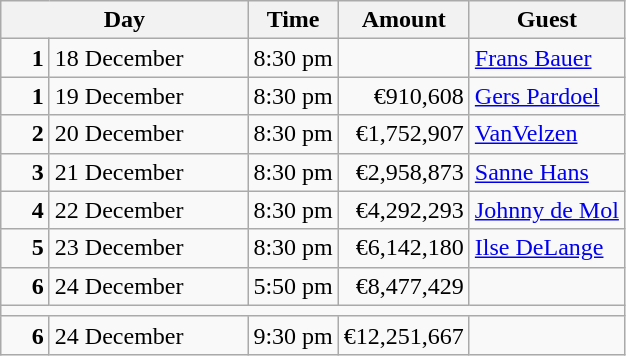<table class="wikitable">
<tr>
<th colspan=2>Day</th>
<th>Time</th>
<th>Amount</th>
<th>Guest</th>
</tr>
<tr>
<td style="text-align:right; width:25px;"><strong>1</strong></td>
<td width=125>18 December</td>
<td align=center>8:30 pm</td>
<td></td>
<td><a href='#'>Frans Bauer</a></td>
</tr>
<tr>
<td style="text-align:right; width:25px;"><strong>1</strong></td>
<td width=125>19 December</td>
<td align=center>8:30 pm</td>
<td align=right>€910,608</td>
<td><a href='#'>Gers Pardoel</a></td>
</tr>
<tr>
<td style="text-align:right; width:25px;"><strong>2</strong></td>
<td width=125>20 December</td>
<td align=center>8:30 pm</td>
<td align=right>€1,752,907</td>
<td><a href='#'>VanVelzen</a></td>
</tr>
<tr>
<td style="text-align:right; width:25px;"><strong>3</strong></td>
<td width=125>21 December</td>
<td align=center>8:30 pm</td>
<td align=right>€2,958,873</td>
<td><a href='#'>Sanne Hans</a></td>
</tr>
<tr>
<td style="text-align:right; width:25px;"><strong>4</strong></td>
<td width=125>22 December</td>
<td align=center>8:30 pm</td>
<td align=right>€4,292,293</td>
<td><a href='#'>Johnny de Mol</a></td>
</tr>
<tr>
<td style="text-align:right; width:25px;"><strong>5</strong></td>
<td width=125>23 December</td>
<td align=center>8:30 pm</td>
<td align=right>€6,142,180</td>
<td><a href='#'>Ilse DeLange</a></td>
</tr>
<tr>
<td style="text-align:right; width:25px;"><strong>6</strong></td>
<td width=125>24 December</td>
<td align=center>5:50 pm</td>
<td align=right>€8,477,429</td>
<td></td>
</tr>
<tr>
<td colspan=5></td>
</tr>
<tr>
<td style="text-align:right; width:25px;"><strong>6</strong></td>
<td width=125>24 December</td>
<td align=center>9:30 pm</td>
<td align=right>€12,251,667</td>
<td></td>
</tr>
</table>
